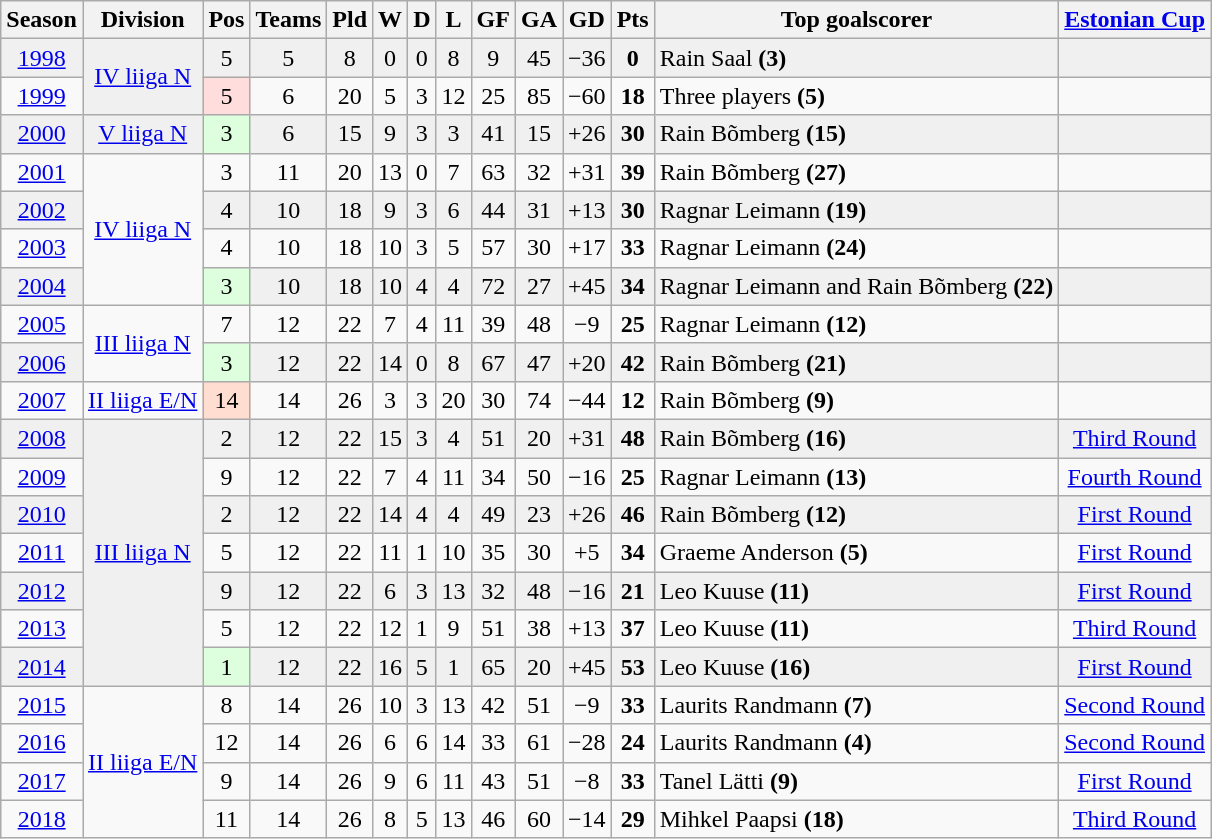<table class="wikitable" style="text-align:center">
<tr>
<th>Season</th>
<th>Division</th>
<th>Pos</th>
<th>Teams</th>
<th>Pld</th>
<th>W</th>
<th>D</th>
<th>L</th>
<th>GF</th>
<th>GA</th>
<th>GD</th>
<th>Pts</th>
<th>Top goalscorer</th>
<th><a href='#'>Estonian Cup</a></th>
</tr>
<tr bgcolor="#F0F0F0">
<td><a href='#'>1998</a></td>
<td rowspan=2><a href='#'>IV liiga N</a></td>
<td>5</td>
<td>5</td>
<td>8</td>
<td>0</td>
<td>0</td>
<td>8</td>
<td>9</td>
<td>45</td>
<td>−36</td>
<td><strong>0</strong></td>
<td align=left> Rain Saal <strong>(3)</strong></td>
<td></td>
</tr>
<tr>
<td><a href='#'>1999</a></td>
<td bgcolor="#ffdddd">5</td>
<td>6</td>
<td>20</td>
<td>5</td>
<td>3</td>
<td>12</td>
<td>25</td>
<td>85</td>
<td>−60</td>
<td><strong>18</strong></td>
<td align=left>Three players <strong>(5)</strong></td>
<td></td>
</tr>
<tr bgcolor="#F0F0F0">
<td><a href='#'>2000</a></td>
<td><a href='#'>V liiga N</a></td>
<td bgcolor="#ddffdd">3</td>
<td>6</td>
<td>15</td>
<td>9</td>
<td>3</td>
<td>3</td>
<td>41</td>
<td>15</td>
<td>+26</td>
<td><strong>30</strong></td>
<td align=left> Rain Bõmberg <strong>(15)</strong></td>
<td></td>
</tr>
<tr>
<td><a href='#'>2001</a></td>
<td rowspan=4><a href='#'>IV liiga N</a></td>
<td>3</td>
<td>11</td>
<td>20</td>
<td>13</td>
<td>0</td>
<td>7</td>
<td>63</td>
<td>32</td>
<td>+31</td>
<td><strong>39</strong></td>
<td align=left> Rain Bõmberg <strong>(27)</strong></td>
<td></td>
</tr>
<tr bgcolor="#F0F0F0">
<td><a href='#'>2002</a></td>
<td>4</td>
<td>10</td>
<td>18</td>
<td>9</td>
<td>3</td>
<td>6</td>
<td>44</td>
<td>31</td>
<td>+13</td>
<td><strong>30</strong></td>
<td align=left> Ragnar Leimann <strong>(19)</strong></td>
<td></td>
</tr>
<tr>
<td><a href='#'>2003</a></td>
<td>4</td>
<td>10</td>
<td>18</td>
<td>10</td>
<td>3</td>
<td>5</td>
<td>57</td>
<td>30</td>
<td>+17</td>
<td><strong>33</strong></td>
<td align=left> Ragnar Leimann <strong>(24)</strong></td>
<td></td>
</tr>
<tr bgcolor="#F0F0F0">
<td><a href='#'>2004</a></td>
<td bgcolor="#ddffdd">3</td>
<td>10</td>
<td>18</td>
<td>10</td>
<td>4</td>
<td>4</td>
<td>72</td>
<td>27</td>
<td>+45</td>
<td><strong>34</strong></td>
<td align=left> Ragnar Leimann and   Rain Bõmberg <strong>(22)</strong></td>
<td></td>
</tr>
<tr>
<td><a href='#'>2005</a></td>
<td rowspan=2><a href='#'>III liiga N</a></td>
<td>7</td>
<td>12</td>
<td>22</td>
<td>7</td>
<td>4</td>
<td>11</td>
<td>39</td>
<td>48</td>
<td>−9</td>
<td><strong>25</strong></td>
<td align=left> Ragnar Leimann <strong>(12)</strong></td>
<td></td>
</tr>
<tr bgcolor="#F0F0F0">
<td><a href='#'>2006</a></td>
<td bgcolor="#ddffdd">3</td>
<td>12</td>
<td>22</td>
<td>14</td>
<td>0</td>
<td>8</td>
<td>67</td>
<td>47</td>
<td>+20</td>
<td><strong>42</strong></td>
<td align=left> Rain Bõmberg <strong>(21)</strong></td>
<td></td>
</tr>
<tr>
<td><a href='#'>2007</a></td>
<td><a href='#'>II liiga E/N</a></td>
<td bgcolor="#ffddd">14</td>
<td>14</td>
<td>26</td>
<td>3</td>
<td>3</td>
<td>20</td>
<td>30</td>
<td>74</td>
<td>−44</td>
<td><strong>12</strong></td>
<td align=left> Rain Bõmberg <strong>(9)</strong></td>
<td></td>
</tr>
<tr bgcolor="#F0F0F0">
<td><a href='#'>2008</a></td>
<td rowspan=7><a href='#'>III liiga N</a></td>
<td>2</td>
<td>12</td>
<td>22</td>
<td>15</td>
<td>3</td>
<td>4</td>
<td>51</td>
<td>20</td>
<td>+31</td>
<td><strong>48</strong></td>
<td align=left> Rain Bõmberg <strong>(16)</strong></td>
<td><a href='#'>Third Round</a></td>
</tr>
<tr>
<td><a href='#'>2009</a></td>
<td>9</td>
<td>12</td>
<td>22</td>
<td>7</td>
<td>4</td>
<td>11</td>
<td>34</td>
<td>50</td>
<td>−16</td>
<td><strong>25</strong></td>
<td align=left> Ragnar Leimann <strong>(13)</strong></td>
<td><a href='#'>Fourth Round</a></td>
</tr>
<tr bgcolor="#F0F0F0">
<td><a href='#'>2010</a></td>
<td>2</td>
<td>12</td>
<td>22</td>
<td>14</td>
<td>4</td>
<td>4</td>
<td>49</td>
<td>23</td>
<td>+26</td>
<td><strong>46</strong></td>
<td align=left> Rain Bõmberg <strong>(12)</strong></td>
<td><a href='#'>First Round</a></td>
</tr>
<tr>
<td><a href='#'>2011</a></td>
<td>5</td>
<td>12</td>
<td>22</td>
<td>11</td>
<td>1</td>
<td>10</td>
<td>35</td>
<td>30</td>
<td>+5</td>
<td><strong>34</strong></td>
<td align=left> Graeme Anderson <strong>(5)</strong></td>
<td><a href='#'>First Round</a></td>
</tr>
<tr bgcolor="#F0F0F0">
<td><a href='#'>2012</a></td>
<td>9</td>
<td>12</td>
<td>22</td>
<td>6</td>
<td>3</td>
<td>13</td>
<td>32</td>
<td>48</td>
<td>−16</td>
<td><strong>21</strong></td>
<td align=left> Leo Kuuse <strong>(11)</strong></td>
<td><a href='#'>First Round</a></td>
</tr>
<tr>
<td><a href='#'>2013</a></td>
<td>5</td>
<td>12</td>
<td>22</td>
<td>12</td>
<td>1</td>
<td>9</td>
<td>51</td>
<td>38</td>
<td>+13</td>
<td><strong>37</strong></td>
<td align=left> Leo Kuuse <strong>(11)</strong></td>
<td><a href='#'>Third Round</a></td>
</tr>
<tr bgcolor="#F0F0F0">
<td><a href='#'>2014</a></td>
<td bgcolor="#ddffdd">1</td>
<td>12</td>
<td>22</td>
<td>16</td>
<td>5</td>
<td>1</td>
<td>65</td>
<td>20</td>
<td>+45</td>
<td><strong>53</strong></td>
<td align=left> Leo Kuuse <strong>(16)</strong></td>
<td><a href='#'>First Round</a></td>
</tr>
<tr>
<td><a href='#'>2015</a></td>
<td rowspan=4><a href='#'>II liiga E/N</a></td>
<td>8</td>
<td>14</td>
<td>26</td>
<td>10</td>
<td>3</td>
<td>13</td>
<td>42</td>
<td>51</td>
<td>−9</td>
<td><strong>33</strong></td>
<td align=left> Laurits Randmann <strong>(7)</strong></td>
<td><a href='#'>Second Round</a></td>
</tr>
<tr>
<td><a href='#'>2016</a></td>
<td>12</td>
<td>14</td>
<td>26</td>
<td>6</td>
<td>6</td>
<td>14</td>
<td>33</td>
<td>61</td>
<td>−28</td>
<td><strong>24</strong></td>
<td align=left> Laurits Randmann <strong>(4)</strong></td>
<td><a href='#'>Second Round</a></td>
</tr>
<tr>
<td><a href='#'>2017</a></td>
<td>9</td>
<td>14</td>
<td>26</td>
<td>9</td>
<td>6</td>
<td>11</td>
<td>43</td>
<td>51</td>
<td>−8</td>
<td><strong>33</strong></td>
<td align=left> Tanel Lätti <strong>(9)</strong></td>
<td><a href='#'>First Round</a></td>
</tr>
<tr>
<td><a href='#'>2018</a></td>
<td>11</td>
<td>14</td>
<td>26</td>
<td>8</td>
<td>5</td>
<td>13</td>
<td>46</td>
<td>60</td>
<td>−14</td>
<td><strong>29</strong></td>
<td align=left> Mihkel Paapsi <strong>(18)</strong></td>
<td><a href='#'>Third Round</a></td>
</tr>
</table>
